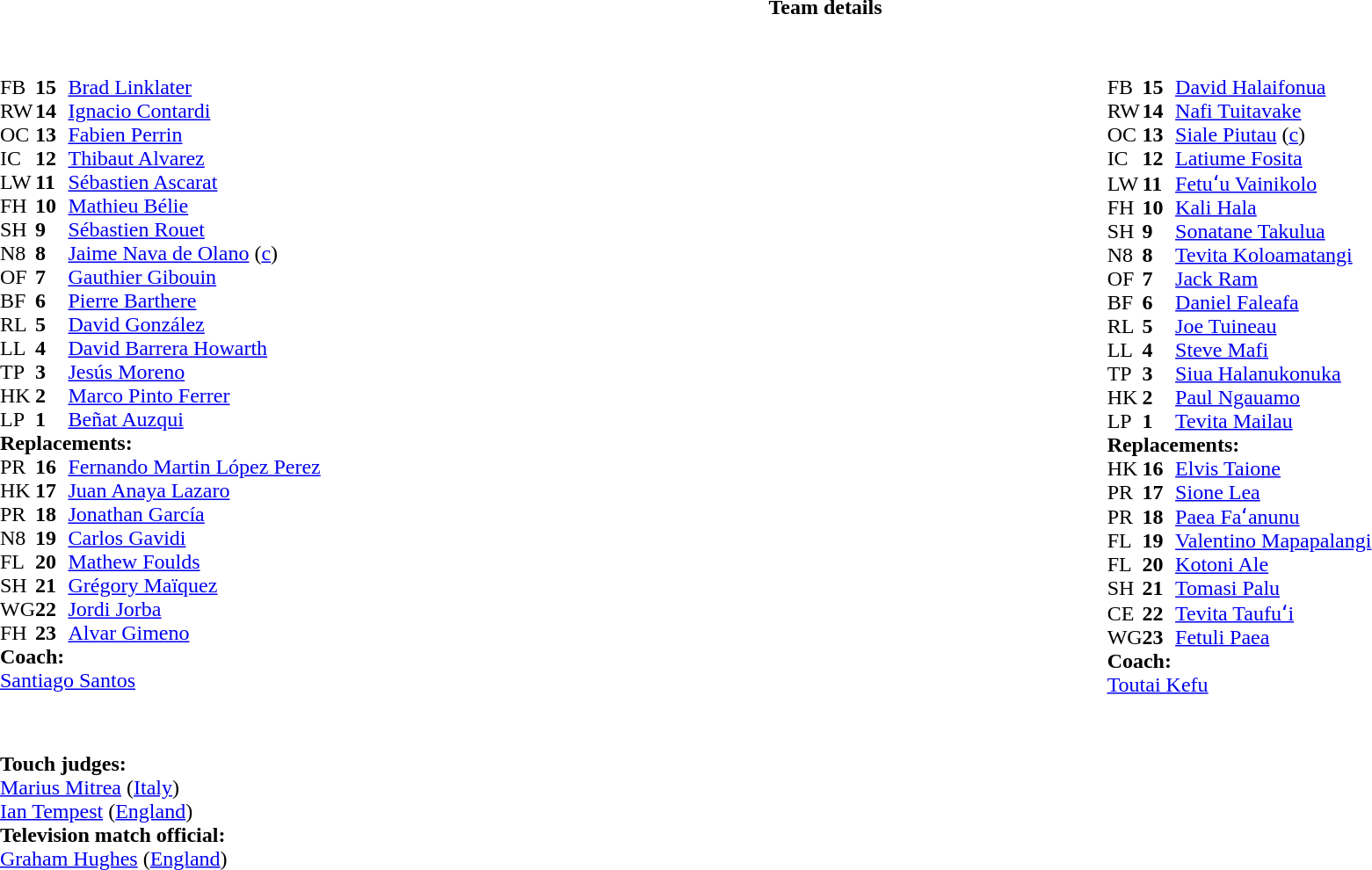<table border="0" width="100%" class="collapsible collapsed">
<tr>
<th>Team details</th>
</tr>
<tr>
<td><br><table width="100%">
<tr>
<td valign="top" width="50%"><br><table style="font-size: 100%" cellspacing="0" cellpadding="0">
<tr>
<th width="25"></th>
<th width="25"></th>
</tr>
<tr>
<td>FB</td>
<td><strong>15</strong></td>
<td><a href='#'>Brad Linklater</a></td>
</tr>
<tr>
<td>RW</td>
<td><strong>14</strong></td>
<td><a href='#'>Ignacio Contardi</a></td>
<td></td>
<td></td>
</tr>
<tr>
<td>OC</td>
<td><strong>13</strong></td>
<td><a href='#'>Fabien Perrin</a></td>
</tr>
<tr>
<td>IC</td>
<td><strong>12</strong></td>
<td><a href='#'>Thibaut Alvarez</a></td>
<td></td>
<td></td>
</tr>
<tr>
<td>LW</td>
<td><strong>11</strong></td>
<td><a href='#'>Sébastien Ascarat</a></td>
</tr>
<tr>
<td>FH</td>
<td><strong>10</strong></td>
<td><a href='#'>Mathieu Bélie</a></td>
</tr>
<tr>
<td>SH</td>
<td><strong>9</strong></td>
<td><a href='#'>Sébastien Rouet</a></td>
<td></td>
<td></td>
</tr>
<tr>
<td>N8</td>
<td><strong>8</strong></td>
<td><a href='#'>Jaime Nava de Olano</a> (<a href='#'>c</a>)</td>
</tr>
<tr>
<td>OF</td>
<td><strong>7</strong></td>
<td><a href='#'>Gauthier Gibouin</a></td>
</tr>
<tr>
<td>BF</td>
<td><strong>6</strong></td>
<td><a href='#'>Pierre Barthere</a></td>
<td></td>
<td></td>
</tr>
<tr>
<td>RL</td>
<td><strong>5</strong></td>
<td><a href='#'>David González</a></td>
<td></td>
<td></td>
</tr>
<tr>
<td>LL</td>
<td><strong>4</strong></td>
<td><a href='#'>David Barrera Howarth</a></td>
</tr>
<tr>
<td>TP</td>
<td><strong>3</strong></td>
<td><a href='#'>Jesús Moreno</a></td>
<td></td>
<td></td>
</tr>
<tr>
<td>HK</td>
<td><strong>2</strong></td>
<td><a href='#'>Marco Pinto Ferrer</a></td>
<td></td>
<td></td>
</tr>
<tr>
<td>LP</td>
<td><strong>1</strong></td>
<td><a href='#'>Beñat Auzqui</a></td>
<td></td>
<td></td>
</tr>
<tr>
<td colspan=3><strong>Replacements:</strong></td>
</tr>
<tr>
<td>PR</td>
<td><strong>16</strong></td>
<td><a href='#'>Fernando Martin López Perez</a></td>
<td></td>
<td></td>
</tr>
<tr>
<td>HK</td>
<td><strong>17</strong></td>
<td><a href='#'>Juan Anaya Lazaro</a></td>
<td></td>
<td></td>
</tr>
<tr>
<td>PR</td>
<td><strong>18</strong></td>
<td><a href='#'>Jonathan García</a></td>
<td></td>
<td></td>
</tr>
<tr>
<td>N8</td>
<td><strong>19</strong></td>
<td><a href='#'>Carlos Gavidi</a></td>
<td></td>
<td></td>
</tr>
<tr>
<td>FL</td>
<td><strong>20</strong></td>
<td><a href='#'>Mathew Foulds</a></td>
<td></td>
<td></td>
</tr>
<tr>
<td>SH</td>
<td><strong>21</strong></td>
<td><a href='#'>Grégory Maïquez</a></td>
<td></td>
<td></td>
</tr>
<tr>
<td>WG</td>
<td><strong>22</strong></td>
<td><a href='#'>Jordi Jorba</a></td>
<td></td>
<td></td>
</tr>
<tr>
<td>FH</td>
<td><strong>23</strong></td>
<td><a href='#'>Alvar Gimeno</a></td>
<td></td>
<td></td>
</tr>
<tr>
<td colspan=3><strong>Coach:</strong></td>
</tr>
<tr>
<td colspan="4"> <a href='#'>Santiago Santos</a></td>
</tr>
</table>
</td>
<td valign="top" width="50%"><br><table style="font-size: 100%" cellspacing="0" cellpadding="0" align="center">
<tr>
<th width="25"></th>
<th width="25"></th>
</tr>
<tr>
<td>FB</td>
<td><strong>15</strong></td>
<td><a href='#'>David Halaifonua</a></td>
</tr>
<tr>
<td>RW</td>
<td><strong>14</strong></td>
<td><a href='#'>Nafi Tuitavake</a></td>
<td></td>
<td></td>
</tr>
<tr>
<td>OC</td>
<td><strong>13</strong></td>
<td><a href='#'>Siale Piutau</a> (<a href='#'>c</a>)</td>
</tr>
<tr>
<td>IC</td>
<td><strong>12</strong></td>
<td><a href='#'>Latiume Fosita</a></td>
<td></td>
<td></td>
</tr>
<tr>
<td>LW</td>
<td><strong>11</strong></td>
<td><a href='#'>Fetuʻu Vainikolo</a></td>
</tr>
<tr>
<td>FH</td>
<td><strong>10</strong></td>
<td><a href='#'>Kali Hala</a></td>
</tr>
<tr>
<td>SH</td>
<td><strong>9</strong></td>
<td><a href='#'>Sonatane Takulua</a></td>
<td></td>
<td></td>
</tr>
<tr>
<td>N8</td>
<td><strong>8</strong></td>
<td><a href='#'>Tevita Koloamatangi</a></td>
<td></td>
<td></td>
</tr>
<tr>
<td>OF</td>
<td><strong>7</strong></td>
<td><a href='#'>Jack Ram</a></td>
</tr>
<tr>
<td>BF</td>
<td><strong>6</strong></td>
<td><a href='#'>Daniel Faleafa</a></td>
<td></td>
<td></td>
<td></td>
<td></td>
</tr>
<tr>
<td>RL</td>
<td><strong>5</strong></td>
<td><a href='#'>Joe Tuineau</a></td>
</tr>
<tr>
<td>LL</td>
<td><strong>4</strong></td>
<td><a href='#'>Steve Mafi</a></td>
</tr>
<tr>
<td>TP</td>
<td><strong>3</strong></td>
<td><a href='#'>Siua Halanukonuka</a></td>
<td></td>
<td></td>
</tr>
<tr>
<td>HK</td>
<td><strong>2</strong></td>
<td><a href='#'>Paul Ngauamo</a></td>
<td></td>
<td></td>
</tr>
<tr>
<td>LP</td>
<td><strong>1</strong></td>
<td><a href='#'>Tevita Mailau</a></td>
<td></td>
<td></td>
<td></td>
<td></td>
<td></td>
</tr>
<tr>
<td colspan=3><strong>Replacements:</strong></td>
</tr>
<tr>
<td>HK</td>
<td><strong>16</strong></td>
<td><a href='#'>Elvis Taione</a></td>
<td></td>
<td></td>
</tr>
<tr>
<td>PR</td>
<td><strong>17</strong></td>
<td><a href='#'>Sione Lea</a></td>
<td></td>
<td></td>
<td></td>
<td></td>
<td></td>
</tr>
<tr>
<td>PR</td>
<td><strong>18</strong></td>
<td><a href='#'>Paea Faʻanunu</a></td>
<td></td>
<td></td>
</tr>
<tr>
<td>FL</td>
<td><strong>19</strong></td>
<td><a href='#'>Valentino Mapapalangi</a></td>
<td></td>
<td></td>
</tr>
<tr>
<td>FL</td>
<td><strong>20</strong></td>
<td><a href='#'>Kotoni Ale</a></td>
<td></td>
<td></td>
<td></td>
<td></td>
</tr>
<tr>
<td>SH</td>
<td><strong>21</strong></td>
<td><a href='#'>Tomasi Palu</a></td>
<td></td>
<td></td>
</tr>
<tr>
<td>CE</td>
<td><strong>22</strong></td>
<td><a href='#'>Tevita Taufuʻi</a></td>
<td></td>
<td></td>
</tr>
<tr>
<td>WG</td>
<td><strong>23</strong></td>
<td><a href='#'>Fetuli Paea</a></td>
<td></td>
<td></td>
</tr>
<tr>
<td colspan=3><strong>Coach:</strong></td>
</tr>
<tr>
<td colspan="4"> <a href='#'>Toutai Kefu</a></td>
</tr>
</table>
</td>
</tr>
</table>
<table width=100% style="font-size: 100%">
<tr>
<td><br><br><strong>Touch judges:</strong>
<br><a href='#'>Marius Mitrea</a> (<a href='#'>Italy</a>)
<br><a href='#'>Ian Tempest</a> (<a href='#'>England</a>)
<br><strong>Television match official:</strong>
<br><a href='#'>Graham Hughes</a> (<a href='#'>England</a>)</td>
</tr>
</table>
</td>
</tr>
</table>
